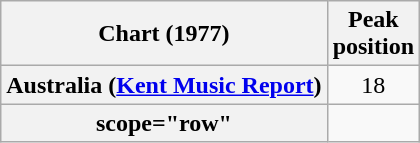<table class="wikitable sortable plainrowheaders">
<tr>
<th scope="col">Chart (1977)</th>
<th scope="col">Peak<br>position</th>
</tr>
<tr>
<th scope="row">Australia (<a href='#'>Kent Music Report</a>)</th>
<td style="text-align:center;">18</td>
</tr>
<tr>
<th>scope="row"</th>
</tr>
</table>
